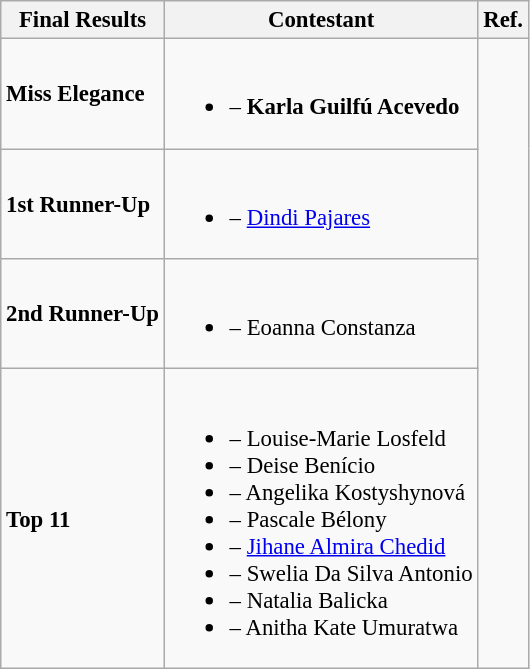<table class="wikitable sortable" style="font-size: 95%;">
<tr>
<th>Final Results</th>
<th>Contestant</th>
<th>Ref.</th>
</tr>
<tr>
<td><strong>Miss Elegance</strong></td>
<td><br><ul><li><strong></strong> – <strong>Karla Guilfú Acevedo</strong></li></ul></td>
<td rowspan="4"></td>
</tr>
<tr>
<td><strong>1st Runner-Up</strong></td>
<td><br><ul><li><strong></strong> – <a href='#'>Dindi Pajares</a></li></ul></td>
</tr>
<tr>
<td><strong>2nd Runner-Up</strong></td>
<td><br><ul><li><strong></strong> – Eoanna Constanza</li></ul></td>
</tr>
<tr>
<td><strong>Top 11</strong></td>
<td><br><ul><li><strong></strong> – Louise-Marie Losfeld</li><li><strong></strong> – Deise Benício</li><li><strong></strong> – Angelika Kostyshynová</li><li><strong></strong> – Pascale Bélony</li><li><strong></strong> – <a href='#'>Jihane Almira Chedid</a></li><li><strong></strong> – Swelia Da Silva Antonio</li><li><strong></strong> – Natalia Balicka</li><li><strong></strong> – Anitha Kate Umuratwa</li></ul></td>
</tr>
</table>
